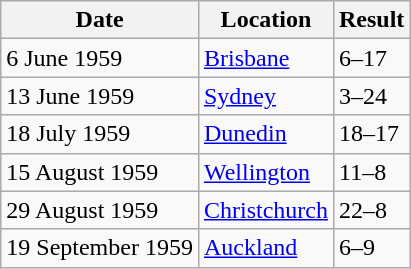<table class="wikitable" style="align:center;">
<tr>
<th>Date</th>
<th>Location</th>
<th>Result</th>
</tr>
<tr>
<td>6 June 1959</td>
<td><a href='#'>Brisbane</a></td>
<td> 6–17 </td>
</tr>
<tr>
<td>13 June 1959</td>
<td><a href='#'>Sydney</a></td>
<td> 3–24 </td>
</tr>
<tr>
<td>18 July 1959</td>
<td><a href='#'>Dunedin</a></td>
<td> 18–17 </td>
</tr>
<tr>
<td>15 August 1959</td>
<td><a href='#'>Wellington</a></td>
<td> 11–8 </td>
</tr>
<tr>
<td>29 August 1959</td>
<td><a href='#'>Christchurch</a></td>
<td> 22–8 </td>
</tr>
<tr>
<td>19 September 1959</td>
<td><a href='#'>Auckland</a></td>
<td> 6–9 </td>
</tr>
</table>
